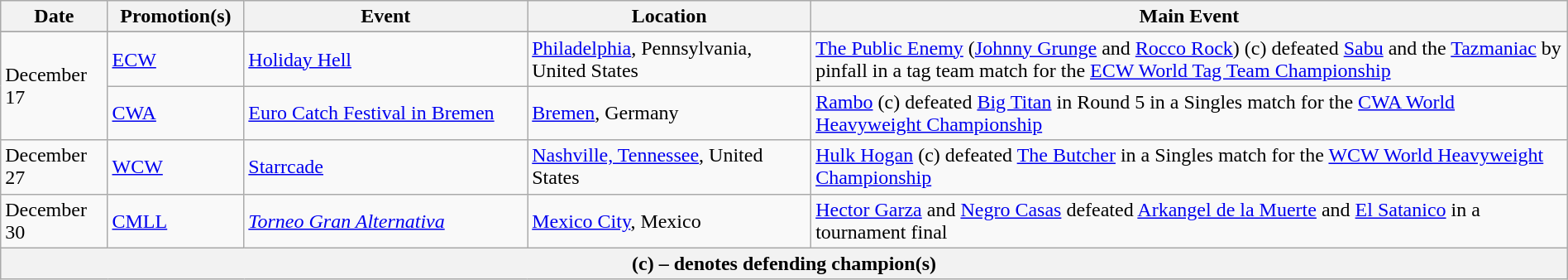<table class="wikitable" style="width:100%;">
<tr>
<th width="5%">Date</th>
<th width="5%">Promotion(s)</th>
<th style="width:15%;">Event</th>
<th style="width:15%;">Location</th>
<th style="width:40%;">Main Event</th>
</tr>
<tr style="width:20%;" |Notes>
</tr>
<tr>
<td rowspan="2">December 17</td>
<td><a href='#'>ECW</a></td>
<td><a href='#'>Holiday Hell</a></td>
<td><a href='#'>Philadelphia</a>, Pennsylvania, United States</td>
<td><a href='#'>The Public Enemy</a> (<a href='#'>Johnny Grunge</a> and <a href='#'>Rocco Rock</a>) (c) defeated <a href='#'>Sabu</a> and the <a href='#'>Tazmaniac</a> by pinfall in a tag team match for the <a href='#'>ECW World Tag Team Championship</a></td>
</tr>
<tr>
<td><a href='#'>CWA</a></td>
<td><a href='#'>Euro Catch Festival in Bremen</a></td>
<td><a href='#'>Bremen</a>, Germany</td>
<td><a href='#'>Rambo</a> (c) defeated <a href='#'>Big Titan</a> in Round 5 in a Singles match for the <a href='#'>CWA World Heavyweight Championship</a></td>
</tr>
<tr>
<td>December 27</td>
<td><a href='#'>WCW</a></td>
<td><a href='#'>Starrcade</a></td>
<td><a href='#'>Nashville, Tennessee</a>, United States</td>
<td><a href='#'>Hulk Hogan</a> (c) defeated <a href='#'>The Butcher</a> in a Singles match for the <a href='#'>WCW World Heavyweight Championship</a></td>
</tr>
<tr>
<td>December 30</td>
<td><a href='#'>CMLL</a></td>
<td><em><a href='#'>Torneo Gran Alternativa</a></em></td>
<td><a href='#'>Mexico City</a>, Mexico</td>
<td><a href='#'>Hector Garza</a> and <a href='#'>Negro Casas</a> defeated <a href='#'>Arkangel de la Muerte</a> and <a href='#'>El Satanico</a> in a tournament final</td>
</tr>
<tr>
<th colspan="6">(c) – denotes defending champion(s)</th>
</tr>
</table>
